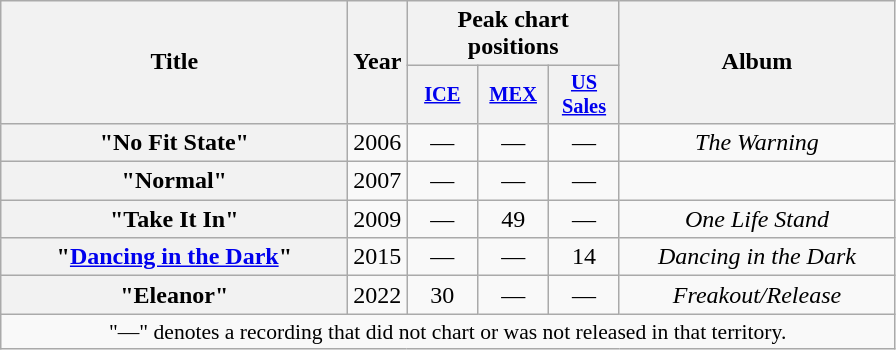<table class="wikitable plainrowheaders" style="text-align:center;">
<tr>
<th scope="col" rowspan="2" style="width:14em;">Title</th>
<th scope="col" rowspan="2" style="width:2em;">Year</th>
<th scope="col" colspan="3">Peak chart positions</th>
<th scope="col" rowspan="2" style="width:11em;">Album</th>
</tr>
<tr>
<th scope="col" style="width:3em;font-size:85%;"><a href='#'>ICE</a><br></th>
<th scope="col" style="width:3em;font-size:85%;"><a href='#'>MEX</a><br></th>
<th scope="col" style="width:3em;font-size:85%;"><a href='#'>US<br>Sales</a><br></th>
</tr>
<tr>
<th scope="row">"No Fit State"</th>
<td>2006</td>
<td>—</td>
<td>—</td>
<td>—</td>
<td><em>The Warning</em></td>
</tr>
<tr>
<th scope="row">"Normal"</th>
<td>2007</td>
<td>—</td>
<td>—</td>
<td>—</td>
<td></td>
</tr>
<tr>
<th scope="row">"Take It In"</th>
<td>2009</td>
<td>—</td>
<td>49</td>
<td>—</td>
<td><em>One Life Stand</em></td>
</tr>
<tr>
<th scope="row">"<a href='#'>Dancing in the Dark</a>"</th>
<td>2015</td>
<td>—</td>
<td>—</td>
<td>14</td>
<td><em>Dancing in the Dark</em></td>
</tr>
<tr>
<th scope="row">"Eleanor"</th>
<td>2022</td>
<td>30</td>
<td>—</td>
<td>—</td>
<td><em>Freakout/Release</em></td>
</tr>
<tr>
<td colspan="9" style="font-size:90%">"—" denotes a recording that did not chart or was not released in that territory.</td>
</tr>
</table>
